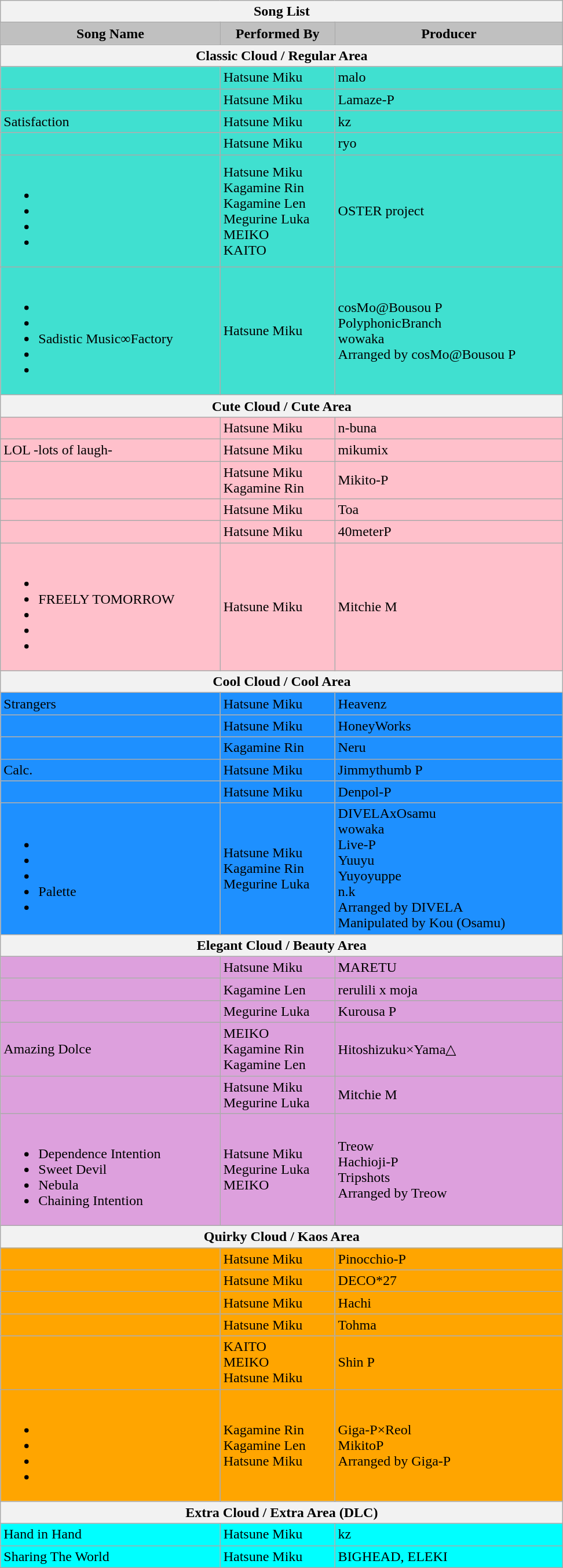<table class="wikitable">
<tr>
<th colspan="3" style="width: 40em">Song List</th>
</tr>
<tr>
<th style="background:silver;">Song Name</th>
<th style="background:silver;">Performed By</th>
<th style="background:silver;">Producer</th>
</tr>
<tr>
<th colspan="3"><strong>Classic Cloud / Regular Area</strong></th>
</tr>
<tr bgcolor="turquoise">
<td></td>
<td>Hatsune Miku</td>
<td>malo</td>
</tr>
<tr bgcolor="turquoise">
<td></td>
<td>Hatsune Miku</td>
<td>Lamaze-P</td>
</tr>
<tr bgcolor="turquoise">
<td>Satisfaction</td>
<td>Hatsune Miku</td>
<td>kz</td>
</tr>
<tr bgcolor="turquoise">
<td></td>
<td>Hatsune Miku</td>
<td>ryo</td>
</tr>
<tr bgcolor="turquoise">
<td><br><ul><li></li><li></li><li></li><li></li></ul></td>
<td>Hatsune Miku<br>Kagamine Rin<br>Kagamine Len<br>Megurine Luka<br>MEIKO<br>KAITO</td>
<td>OSTER project</td>
</tr>
<tr bgcolor="turquoise">
<td><br><ul><li></li><li></li><li>Sadistic Music∞Factory</li><li></li><li></li></ul></td>
<td>Hatsune Miku</td>
<td>cosMo@Bousou P<br>PolyphonicBranch<br>wowaka<br>Arranged by cosMo@Bousou P</td>
</tr>
<tr>
<th colspan="3"><strong>Cute Cloud / Cute Area</strong></th>
</tr>
<tr bgcolor="Pink">
<td></td>
<td>Hatsune Miku</td>
<td>n-buna</td>
</tr>
<tr bgcolor="Pink">
<td>LOL -lots of laugh-</td>
<td>Hatsune Miku</td>
<td>mikumix</td>
</tr>
<tr bgcolor="Pink">
<td></td>
<td>Hatsune Miku<br>Kagamine Rin</td>
<td>Mikito-P</td>
</tr>
<tr bgcolor="Pink">
<td></td>
<td>Hatsune Miku</td>
<td>Toa</td>
</tr>
<tr bgcolor="Pink">
<td></td>
<td>Hatsune Miku</td>
<td>40meterP</td>
</tr>
<tr bgcolor="Pink">
<td><br><ul><li></li><li>FREELY TOMORROW</li><li></li><li></li><li></li></ul></td>
<td>Hatsune Miku</td>
<td>Mitchie M</td>
</tr>
<tr>
<th colspan="3"><strong>Cool Cloud / Cool Area</strong></th>
</tr>
<tr bgcolor="dodgerblue">
<td>Strangers</td>
<td>Hatsune Miku</td>
<td>Heavenz</td>
</tr>
<tr bgcolor="dodgerblue">
<td></td>
<td>Hatsune Miku</td>
<td>HoneyWorks</td>
</tr>
<tr bgcolor="dodgerblue">
<td></td>
<td>Kagamine Rin</td>
<td>Neru</td>
</tr>
<tr bgcolor="dodgerblue">
<td>Calc.</td>
<td>Hatsune Miku</td>
<td>Jimmythumb P</td>
</tr>
<tr bgcolor="dodgerblue">
<td></td>
<td>Hatsune Miku</td>
<td>Denpol-P</td>
</tr>
<tr bgcolor="dodgerblue">
<td><br><ul><li></li><li></li><li></li><li>Palette</li><li></li></ul></td>
<td>Hatsune Miku<br>Kagamine Rin<br>Megurine Luka</td>
<td>DIVELAxOsamu<br>wowaka<br>Live-P<br>Yuuyu<br>Yuyoyuppe<br>n.k<br>Arranged by DIVELA<br>Manipulated by Kou (Osamu)</td>
</tr>
<tr>
<th colspan="3"><strong>Elegant Cloud / Beauty Area</strong></th>
</tr>
<tr bgcolor="plum">
<td></td>
<td>Hatsune Miku</td>
<td>MARETU</td>
</tr>
<tr bgcolor="plum">
<td></td>
<td>Kagamine Len</td>
<td>rerulili x moja</td>
</tr>
<tr bgcolor="plum">
<td></td>
<td>Megurine Luka</td>
<td>Kurousa P</td>
</tr>
<tr bgcolor="plum">
<td>Amazing Dolce</td>
<td>MEIKO<br>Kagamine Rin<br>Kagamine Len</td>
<td>Hitoshizuku×Yama△</td>
</tr>
<tr bgcolor="plum">
<td></td>
<td>Hatsune Miku<br>Megurine Luka</td>
<td>Mitchie M</td>
</tr>
<tr bgcolor="plum">
<td><br><ul><li>Dependence Intention</li><li>Sweet Devil</li><li>Nebula</li><li>Chaining Intention</li></ul></td>
<td>Hatsune Miku<br>Megurine Luka<br>MEIKO</td>
<td>Treow<br>Hachioji-P<br>Tripshots<br>Arranged by Treow</td>
</tr>
<tr>
<th colspan="3"><strong>Quirky Cloud / Kaos Area</strong></th>
</tr>
<tr bgcolor="orange">
<td></td>
<td>Hatsune Miku</td>
<td>Pinocchio-P</td>
</tr>
<tr bgcolor="orange">
<td></td>
<td>Hatsune Miku</td>
<td>DECO*27</td>
</tr>
<tr bgcolor="orange">
<td></td>
<td>Hatsune Miku</td>
<td>Hachi</td>
</tr>
<tr bgcolor="orange">
<td></td>
<td>Hatsune Miku</td>
<td>Tohma</td>
</tr>
<tr bgcolor="orange">
<td></td>
<td>KAITO<br>MEIKO<br>Hatsune Miku</td>
<td>Shin P</td>
</tr>
<tr bgcolor="orange">
<td><br><ul><li></li><li></li><li></li><li></li></ul></td>
<td>Kagamine Rin<br>Kagamine Len<br>Hatsune Miku</td>
<td>Giga-P×Reol<br>MikitoP<br>Arranged by Giga-P</td>
</tr>
<tr>
<th colspan="3"><strong>Extra Cloud / Extra Area (DLC)</strong></th>
</tr>
<tr bgcolor="cyan">
<td>Hand in Hand</td>
<td>Hatsune Miku</td>
<td>kz</td>
</tr>
<tr bgcolor="cyan">
<td>Sharing The World</td>
<td>Hatsune Miku</td>
<td>BIGHEAD, ELEKI</td>
</tr>
</table>
